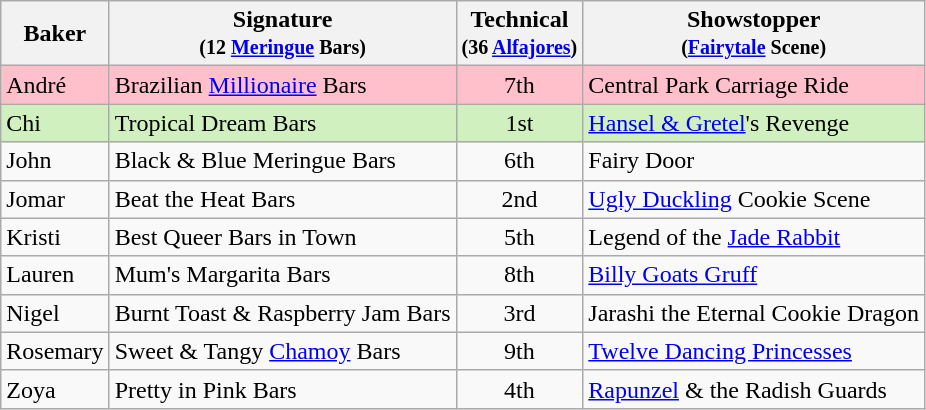<table class="wikitable" style="text-align:center;">
<tr>
<th>Baker</th>
<th>Signature<br><small>(12 <a href='#'>Meringue</a> Bars)</small></th>
<th>Technical<br><small>(36 <a href='#'>Alfajores</a>)</small></th>
<th>Showstopper<br><small>(<a href='#'>Fairytale</a> Scene)</small></th>
</tr>
<tr bgcolor=pink>
<td align="left">André</td>
<td align="left">Brazilian <a href='#'>Millionaire</a> Bars</td>
<td>7th</td>
<td align="left">Central Park Carriage Ride</td>
</tr>
<tr style="background:#d0f0c0;">
<td align="left">Chi</td>
<td align="left">Tropical Dream Bars</td>
<td>1st</td>
<td align="left"><a href='#'>Hansel & Gretel</a>'s Revenge</td>
</tr>
<tr>
<td align="left">John</td>
<td align="left">Black & Blue Meringue Bars</td>
<td>6th</td>
<td align="left">Fairy Door</td>
</tr>
<tr>
<td align="left">Jomar</td>
<td align="left">Beat the Heat Bars</td>
<td>2nd</td>
<td align="left"><a href='#'>Ugly Duckling</a> Cookie Scene</td>
</tr>
<tr>
<td align="left">Kristi</td>
<td align="left">Best Queer Bars in Town</td>
<td>5th</td>
<td align="left">Legend of the <a href='#'>Jade Rabbit</a></td>
</tr>
<tr>
<td align="left">Lauren</td>
<td align="left">Mum's Margarita Bars</td>
<td>8th</td>
<td align="left"><a href='#'>Billy Goats Gruff</a></td>
</tr>
<tr>
<td align="left">Nigel</td>
<td align="left">Burnt Toast & Raspberry Jam Bars</td>
<td>3rd</td>
<td align="left">Jarashi the Eternal Cookie Dragon</td>
</tr>
<tr>
<td align="left">Rosemary</td>
<td align="left">Sweet & Tangy <a href='#'>Chamoy</a> Bars</td>
<td>9th</td>
<td align="left"><a href='#'>Twelve Dancing Princesses</a></td>
</tr>
<tr>
<td align="left">Zoya</td>
<td align="left">Pretty in Pink Bars</td>
<td>4th</td>
<td align="left"><a href='#'>Rapunzel</a> & the Radish Guards</td>
</tr>
</table>
